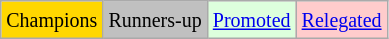<table class="wikitable">
<tr>
<td bgcolor=gold><small>Champions</small></td>
<td bgcolor=silver><small>Runners-up</small></td>
<td bgcolor="#DDFFDD"><small><a href='#'>Promoted</a></small></td>
<td bgcolor="#FFCCCC"><small><a href='#'>Relegated</a></small></td>
</tr>
</table>
